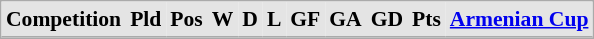<table cellspacing="0" cellpadding="3" style="border:1px solid #AAAAAA;font-size:90%">
<tr bgcolor="#E4E4E4">
<th style="border-bottom:1px solid #AAAAAA">Competition</th>
<th style="border-bottom:1px solid #AAAAAA" align="center">Pld</th>
<th style="border-bottom:1px solid #AAAAAA" align="center">Pos</th>
<th style="border-bottom:1px solid #AAAAAA" align="center">W</th>
<th style="border-bottom:1px solid #AAAAAA" align="center">D</th>
<th style="border-bottom:1px solid #AAAAAA" align="center">L</th>
<th style="border-bottom:1px solid #AAAAAA" align="center">GF</th>
<th style="border-bottom:1px solid #AAAAAA" align="center">GA</th>
<th style="border-bottom:1px solid #AAAAAA" align="center">GD</th>
<th style="border-bottom:1px solid #AAAAAA" align="center">Pts</th>
<th style="border-bottom:1px solid #AAAAAA" align="center"><a href='#'>Armenian Cup</a></th>
</tr>
<tr>
</tr>
<tr>
</tr>
</table>
